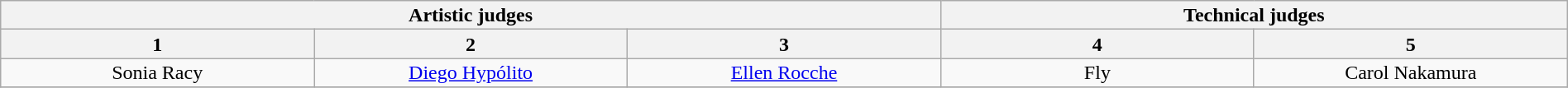<table class="wikitable" style="font-size:100%; line-height:16px; text-align:center" width="100%">
<tr>
<th colspan=3>Artistic judges</th>
<th colspan=2>Technical judges</th>
</tr>
<tr>
<th style="width:20.0%;">1</th>
<th style="width:20.0%;">2</th>
<th style="width:20.0%;">3</th>
<th style="width:20.0%;">4</th>
<th style="width:20.0%;">5</th>
</tr>
<tr>
<td>Sonia Racy</td>
<td><a href='#'>Diego Hypólito</a></td>
<td><a href='#'>Ellen Rocche</a></td>
<td>Fly</td>
<td>Carol Nakamura</td>
</tr>
<tr>
</tr>
</table>
